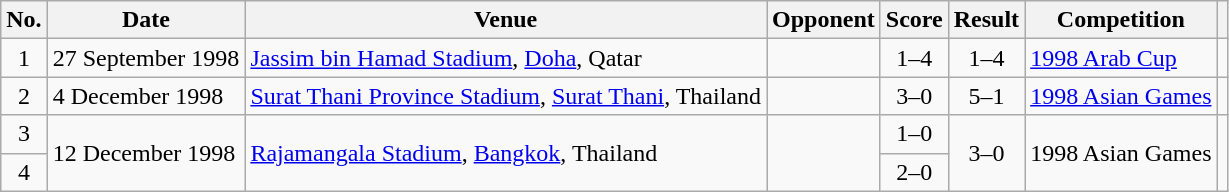<table class="wikitable sortable">
<tr>
<th scope=col>No.</th>
<th scope=col>Date</th>
<th scope=col>Venue</th>
<th scope=col>Opponent</th>
<th scope=col>Score</th>
<th scope=col>Result</th>
<th scope=col>Competition</th>
<th scope=col class="unsortable"></th>
</tr>
<tr>
<td align="center">1</td>
<td>27 September 1998</td>
<td><a href='#'>Jassim bin Hamad Stadium</a>, <a href='#'>Doha</a>, Qatar</td>
<td></td>
<td align="center">1–4</td>
<td align="center">1–4</td>
<td><a href='#'>1998 Arab Cup</a></td>
<td></td>
</tr>
<tr>
<td align="center">2</td>
<td>4 December 1998</td>
<td><a href='#'>Surat Thani Province Stadium</a>, <a href='#'>Surat Thani</a>, Thailand</td>
<td></td>
<td align="center">3–0</td>
<td align="center">5–1</td>
<td><a href='#'>1998 Asian Games</a></td>
<td></td>
</tr>
<tr>
<td align="center">3</td>
<td rowspan="2">12 December 1998</td>
<td rowspan="2"><a href='#'>Rajamangala Stadium</a>, <a href='#'>Bangkok</a>, Thailand</td>
<td rowspan="2"></td>
<td align="center">1–0</td>
<td rowspan="2" style="text-align:center">3–0</td>
<td rowspan="2">1998 Asian Games</td>
<td rowspan="2"></td>
</tr>
<tr>
<td align="center">4</td>
<td align="center">2–0</td>
</tr>
</table>
